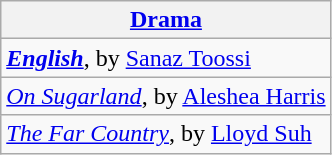<table class="wikitable" style="float:left; float:none;">
<tr>
<th><a href='#'>Drama</a></th>
</tr>
<tr>
<td><strong><em><a href='#'>English</a></em></strong>, by <a href='#'>Sanaz Toossi</a></td>
</tr>
<tr>
<td><em><a href='#'>On Sugarland</a></em>, by <a href='#'>Aleshea Harris</a></td>
</tr>
<tr>
<td><em><a href='#'>The Far Country</a></em>, by <a href='#'>Lloyd Suh</a></td>
</tr>
</table>
